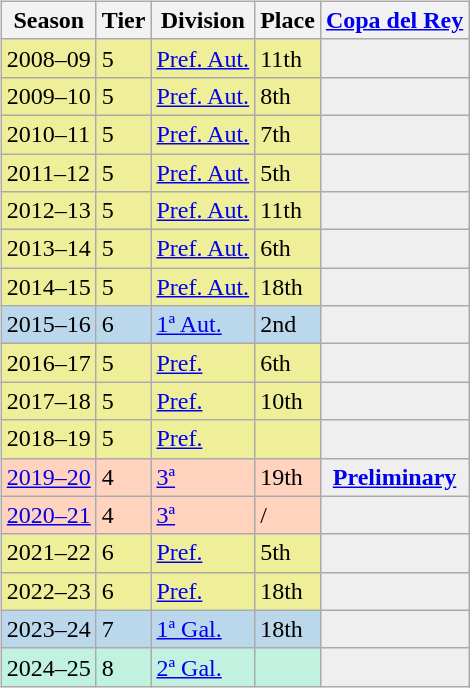<table>
<tr>
<td valign="top" width=0%><br><table class="wikitable">
<tr style="background:#f0f6fa;">
<th>Season</th>
<th>Tier</th>
<th>Division</th>
<th>Place</th>
<th><a href='#'>Copa del Rey</a></th>
</tr>
<tr>
<td style="background:#EFEF99;">2008–09</td>
<td style="background:#EFEF99;">5</td>
<td style="background:#EFEF99;"><a href='#'>Pref. Aut.</a></td>
<td style="background:#EFEF99;">11th</td>
<th style="background:#efefef;"></th>
</tr>
<tr>
<td style="background:#EFEF99;">2009–10</td>
<td style="background:#EFEF99;">5</td>
<td style="background:#EFEF99;"><a href='#'>Pref. Aut.</a></td>
<td style="background:#EFEF99;">8th</td>
<th style="background:#efefef;"></th>
</tr>
<tr>
<td style="background:#EFEF99;">2010–11</td>
<td style="background:#EFEF99;">5</td>
<td style="background:#EFEF99;"><a href='#'>Pref. Aut.</a></td>
<td style="background:#EFEF99;">7th</td>
<th style="background:#efefef;"></th>
</tr>
<tr>
<td style="background:#EFEF99;">2011–12</td>
<td style="background:#EFEF99;">5</td>
<td style="background:#EFEF99;"><a href='#'>Pref. Aut.</a></td>
<td style="background:#EFEF99;">5th</td>
<th style="background:#efefef;"></th>
</tr>
<tr>
<td style="background:#EFEF99;">2012–13</td>
<td style="background:#EFEF99;">5</td>
<td style="background:#EFEF99;"><a href='#'>Pref. Aut.</a></td>
<td style="background:#EFEF99;">11th</td>
<th style="background:#efefef;"></th>
</tr>
<tr>
<td style="background:#EFEF99;">2013–14</td>
<td style="background:#EFEF99;">5</td>
<td style="background:#EFEF99;"><a href='#'>Pref. Aut.</a></td>
<td style="background:#EFEF99;">6th</td>
<th style="background:#efefef;"></th>
</tr>
<tr>
<td style="background:#EFEF99;">2014–15</td>
<td style="background:#EFEF99;">5</td>
<td style="background:#EFEF99;"><a href='#'>Pref. Aut.</a></td>
<td style="background:#EFEF99;">18th</td>
<th style="background:#efefef;"></th>
</tr>
<tr>
<td style="background:#BBD7EC;">2015–16</td>
<td style="background:#BBD7EC;">6</td>
<td style="background:#BBD7EC;"><a href='#'>1ª Aut.</a></td>
<td style="background:#BBD7EC;">2nd</td>
<th style="background:#efefef;"></th>
</tr>
<tr>
<td style="background:#EFEF99;">2016–17</td>
<td style="background:#EFEF99;">5</td>
<td style="background:#EFEF99;"><a href='#'>Pref.</a></td>
<td style="background:#EFEF99;">6th</td>
<th style="background:#efefef;"></th>
</tr>
<tr>
<td style="background:#EFEF99;">2017–18</td>
<td style="background:#EFEF99;">5</td>
<td style="background:#EFEF99;"><a href='#'>Pref.</a></td>
<td style="background:#EFEF99;">10th</td>
<th style="background:#efefef;"></th>
</tr>
<tr>
<td style="background:#EFEF99;">2018–19</td>
<td style="background:#EFEF99;">5</td>
<td style="background:#EFEF99;"><a href='#'>Pref.</a></td>
<td style="background:#EFEF99;"></td>
<th style="background:#efefef;"></th>
</tr>
<tr>
<td style="background:#FFD3BD;"><a href='#'>2019–20</a></td>
<td style="background:#FFD3BD;">4</td>
<td style="background:#FFD3BD;"><a href='#'>3ª</a></td>
<td style="background:#FFD3BD;">19th</td>
<th style="background:#efefef;"><a href='#'>Preliminary</a></th>
</tr>
<tr>
<td style="background:#FFD3BD;"><a href='#'>2020–21</a></td>
<td style="background:#FFD3BD;">4</td>
<td style="background:#FFD3BD;"><a href='#'>3ª</a></td>
<td style="background:#FFD3BD;"> / </td>
<th style="background:#efefef;"></th>
</tr>
<tr>
<td style="background:#EFEF99;">2021–22</td>
<td style="background:#EFEF99;">6</td>
<td style="background:#EFEF99;"><a href='#'>Pref.</a></td>
<td style="background:#EFEF99;">5th</td>
<th style="background:#efefef;"></th>
</tr>
<tr>
<td style="background:#EFEF99;">2022–23</td>
<td style="background:#EFEF99;">6</td>
<td style="background:#EFEF99;"><a href='#'>Pref.</a></td>
<td style="background:#EFEF99;">18th</td>
<th style="background:#efefef;"></th>
</tr>
<tr>
<td style="background:#BBD7EC;">2023–24</td>
<td style="background:#BBD7EC;">7</td>
<td style="background:#BBD7EC;"><a href='#'>1ª Gal.</a></td>
<td style="background:#BBD7EC;">18th</td>
<th style="background:#efefef;"></th>
</tr>
<tr>
<td style="background:#C0F2DF;">2024–25</td>
<td style="background:#C0F2DF;">8</td>
<td style="background:#C0F2DF;"><a href='#'>2ª Gal.</a></td>
<td style="background:#C0F2DF;"></td>
<th style="background:#efefef;"></th>
</tr>
</table>
</td>
</tr>
</table>
